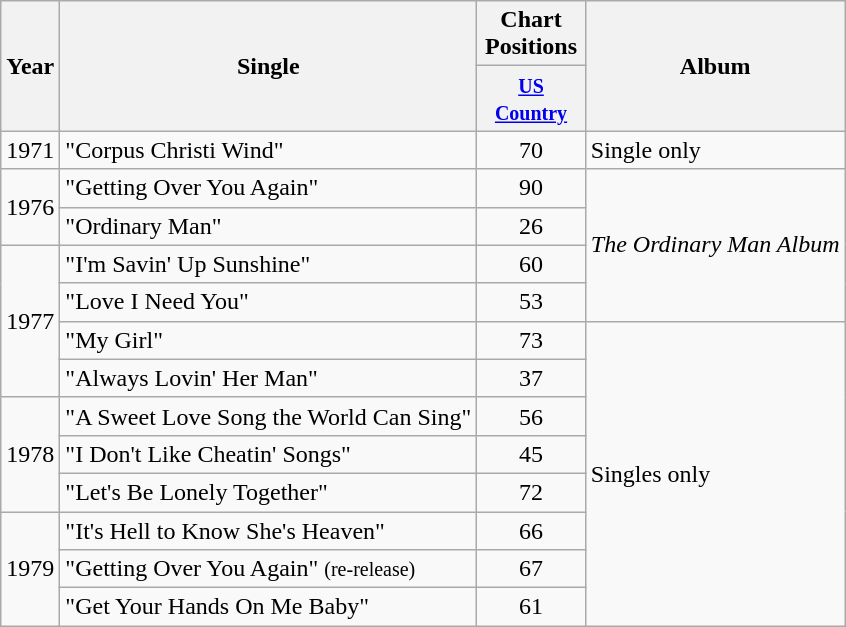<table class="wikitable">
<tr>
<th rowspan="2">Year</th>
<th rowspan="2">Single</th>
<th>Chart Positions</th>
<th rowspan="2">Album</th>
</tr>
<tr>
<th width="65"><small><a href='#'>US Country</a></small></th>
</tr>
<tr>
<td>1971</td>
<td>"Corpus Christi Wind"</td>
<td align="center">70</td>
<td>Single only</td>
</tr>
<tr>
<td rowspan="2">1976</td>
<td>"Getting Over You Again"</td>
<td align="center">90</td>
<td rowspan="4"><em>The Ordinary Man Album</em></td>
</tr>
<tr>
<td>"Ordinary Man"</td>
<td align="center">26</td>
</tr>
<tr>
<td rowspan="4">1977</td>
<td>"I'm Savin' Up Sunshine"</td>
<td align="center">60</td>
</tr>
<tr>
<td>"Love I Need You"</td>
<td align="center">53</td>
</tr>
<tr>
<td>"My Girl"</td>
<td align="center">73</td>
<td rowspan="8">Singles only</td>
</tr>
<tr>
<td>"Always Lovin' Her Man"</td>
<td align="center">37</td>
</tr>
<tr>
<td rowspan="3">1978</td>
<td>"A Sweet Love Song the World Can Sing"</td>
<td align="center">56</td>
</tr>
<tr>
<td>"I Don't Like Cheatin' Songs"</td>
<td align="center">45</td>
</tr>
<tr>
<td>"Let's Be Lonely Together"</td>
<td align="center">72</td>
</tr>
<tr>
<td rowspan="3">1979</td>
<td>"It's Hell to Know She's Heaven"</td>
<td align="center">66</td>
</tr>
<tr>
<td>"Getting Over You Again" <small>(re-release)</small></td>
<td align="center">67</td>
</tr>
<tr>
<td>"Get Your Hands On Me Baby"</td>
<td align="center">61</td>
</tr>
</table>
